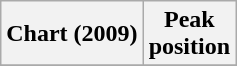<table class="wikitable sortable plainrowheaders" style="text-align:center">
<tr>
<th scope="col">Chart (2009)</th>
<th scope="col">Peak<br>position</th>
</tr>
<tr>
</tr>
</table>
